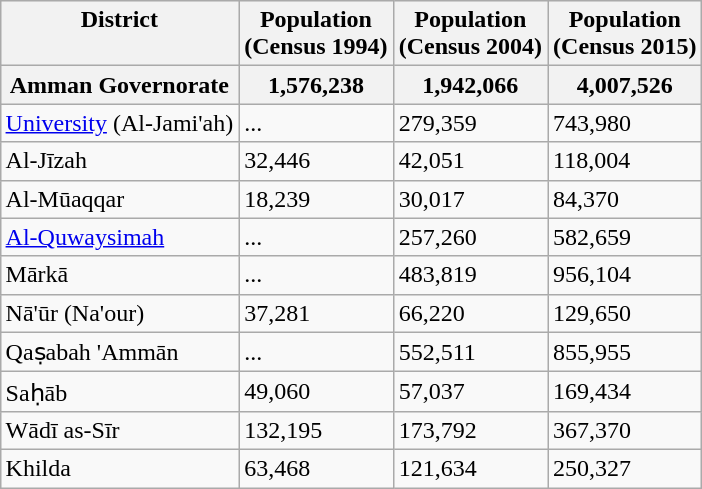<table class="wikitable sortable" style="margin-left:auto;margin-right:auto" style="text-align:right;">
<tr bgcolor="#ececec" valign=top>
<th>District</th>
<th>Population<br>(Census 1994)</th>
<th>Population<br>(Census 2004)</th>
<th>Population<br>(Census 2015)</th>
</tr>
<tr bgcolor="#ececec" valign=top>
<th align="center">Amman Governorate</th>
<th>1,576,238</th>
<th>1,942,066</th>
<th>4,007,526</th>
</tr>
<tr>
<td align="left"><a href='#'>University</a> (Al-Jami'ah)</td>
<td>...</td>
<td>279,359</td>
<td>743,980</td>
</tr>
<tr>
<td align="left">Al-Jīzah</td>
<td>32,446</td>
<td>42,051</td>
<td>118,004</td>
</tr>
<tr>
<td align="left">Al-Mūaqqar</td>
<td>18,239</td>
<td>30,017</td>
<td>84,370</td>
</tr>
<tr>
<td align="left"><a href='#'>Al-Quwaysimah</a></td>
<td>...</td>
<td>257,260</td>
<td>582,659</td>
</tr>
<tr>
<td align="left">Mārkā</td>
<td>...</td>
<td>483,819</td>
<td>956,104</td>
</tr>
<tr>
<td align="left">Nā'ūr (Na'our)</td>
<td>37,281</td>
<td>66,220</td>
<td>129,650</td>
</tr>
<tr>
<td align="left">Qaṣabah 'Ammān</td>
<td>...</td>
<td>552,511</td>
<td>855,955</td>
</tr>
<tr>
<td align="left">Saḥāb</td>
<td>49,060</td>
<td>57,037</td>
<td>169,434</td>
</tr>
<tr>
<td align="left">Wādī as-Sīr</td>
<td>132,195</td>
<td>173,792</td>
<td>367,370</td>
</tr>
<tr>
<td align="left">Khilda</td>
<td>63,468</td>
<td>121,634</td>
<td>250,327</td>
</tr>
</table>
